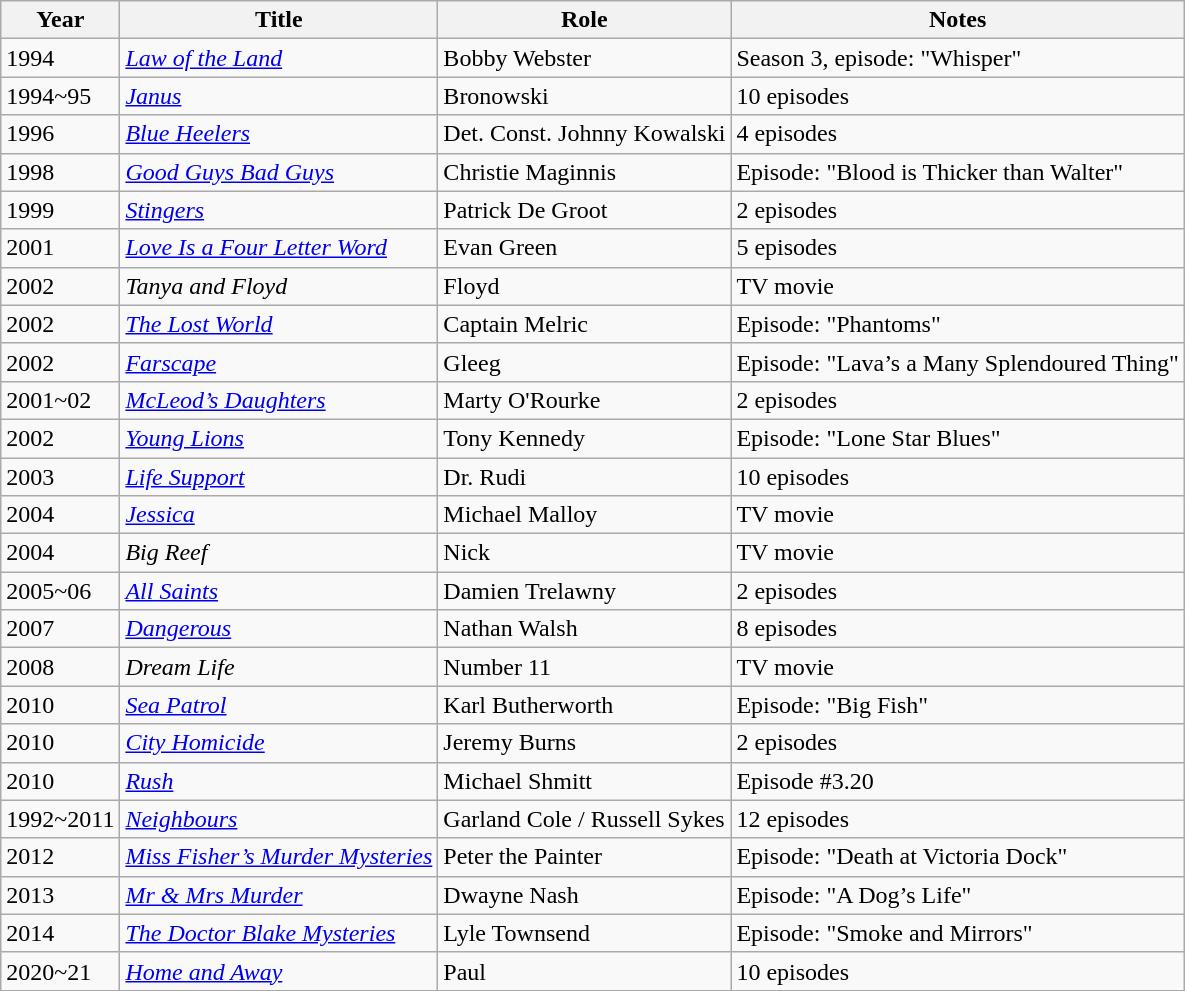<table class="wikitable">
<tr>
<th>Year</th>
<th>Title</th>
<th>Role</th>
<th>Notes</th>
</tr>
<tr>
<td>1994</td>
<td><a href='#'><em>Law of the Land</em></a></td>
<td>Bobby Webster</td>
<td>Season 3, episode: "Whisper"</td>
</tr>
<tr>
<td>1994~95</td>
<td><a href='#'><em>Janus</em></a></td>
<td>Bronowski</td>
<td>10 episodes</td>
</tr>
<tr>
<td>1996</td>
<td><em><a href='#'>Blue Heelers</a></em></td>
<td>Det. Const. Johnny Kowalski</td>
<td>4 episodes</td>
</tr>
<tr>
<td>1998</td>
<td><a href='#'><em>Good Guys Bad Guys</em></a></td>
<td>Christie Maginnis</td>
<td>Episode: "Blood is Thicker than Walter"</td>
</tr>
<tr>
<td>1999</td>
<td><a href='#'><em>Stingers</em></a></td>
<td>Patrick De Groot</td>
<td>2 episodes</td>
</tr>
<tr>
<td>2001</td>
<td><a href='#'><em>Love Is a Four Letter Word</em></a></td>
<td>Evan Green</td>
<td>5 episodes</td>
</tr>
<tr>
<td>2002</td>
<td><em>Tanya and Floyd</em></td>
<td>Floyd</td>
<td>TV movie</td>
</tr>
<tr>
<td>2002</td>
<td><a href='#'><em>The Lost World</em></a></td>
<td>Captain Melric</td>
<td>Episode: "Phantoms"</td>
</tr>
<tr>
<td>2002</td>
<td><em><a href='#'>Farscape</a></em></td>
<td>Gleeg</td>
<td>Episode: "Lava’s a Many Splendoured Thing"</td>
</tr>
<tr>
<td>2001~02</td>
<td><a href='#'><em>McLeod’s Daughters</em></a></td>
<td>Marty O'Rourke</td>
<td>2 episodes</td>
</tr>
<tr>
<td>2002</td>
<td><a href='#'><em>Young Lions</em></a></td>
<td>Tony Kennedy</td>
<td>Episode: "Lone Star Blues"</td>
</tr>
<tr>
<td>2003</td>
<td><a href='#'><em>Life Support</em></a></td>
<td>Dr. Rudi</td>
<td>10 episodes</td>
</tr>
<tr>
<td>2004</td>
<td><a href='#'><em>Jessica</em></a></td>
<td>Michael Malloy</td>
<td>TV movie</td>
</tr>
<tr>
<td>2004</td>
<td><em>Big Reef</em></td>
<td>Nick</td>
<td>TV movie</td>
</tr>
<tr>
<td>2005~06</td>
<td><a href='#'><em>All Saints</em></a></td>
<td>Damien Trelawny</td>
<td>2 episodes</td>
</tr>
<tr>
<td>2007</td>
<td><a href='#'><em>Dangerous</em></a></td>
<td>Nathan Walsh</td>
<td>8 episodes</td>
</tr>
<tr>
<td>2008</td>
<td><em>Dream Life</em></td>
<td>Number 11</td>
<td>TV movie</td>
</tr>
<tr>
<td>2010</td>
<td><em><a href='#'>Sea Patrol</a></em></td>
<td>Karl Butherworth</td>
<td>Episode: "Big Fish"</td>
</tr>
<tr>
<td>2010</td>
<td><em><a href='#'>City Homicide</a></em></td>
<td>Jeremy Burns</td>
<td>2 episodes</td>
</tr>
<tr>
<td>2010</td>
<td><a href='#'><em>Rush</em></a></td>
<td>Michael Shmitt</td>
<td>Episode #3.20</td>
</tr>
<tr>
<td>1992~2011</td>
<td><em><a href='#'>Neighbours</a></em></td>
<td>Garland Cole / Russell Sykes</td>
<td>12 episodes</td>
</tr>
<tr>
<td>2012</td>
<td><a href='#'><em>Miss Fisher’s Murder Mysteries</em></a></td>
<td>Peter the Painter</td>
<td>Episode: "Death at Victoria Dock"</td>
</tr>
<tr>
<td>2013</td>
<td><em><a href='#'>Mr & Mrs Murder</a></em></td>
<td>Dwayne Nash</td>
<td>Episode: "A Dog’s Life"</td>
</tr>
<tr>
<td>2014</td>
<td><em><a href='#'>The Doctor Blake Mysteries</a></em></td>
<td>Lyle Townsend</td>
<td>Episode: "Smoke and Mirrors"</td>
</tr>
<tr>
<td>2020~21</td>
<td><em><a href='#'>Home and Away</a></em></td>
<td>Paul</td>
<td>10 episodes</td>
</tr>
</table>
